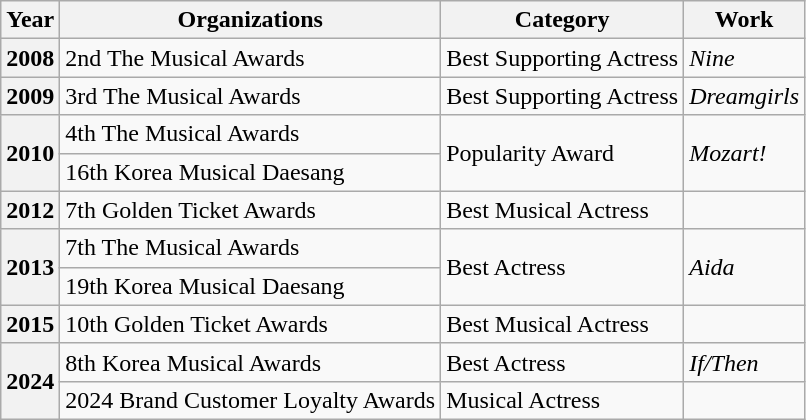<table class="wikitable plainrowheaders sortable">
<tr>
<th scope="col">Year</th>
<th scope="col">Organizations</th>
<th scope="col">Category</th>
<th>Work</th>
</tr>
<tr>
<th>2008</th>
<td>2nd The Musical Awards</td>
<td>Best Supporting Actress</td>
<td><em>Nine</em></td>
</tr>
<tr>
<th>2009</th>
<td>3rd The Musical Awards</td>
<td>Best Supporting Actress</td>
<td><em>Dreamgirls</em></td>
</tr>
<tr>
<th rowspan="2"><strong>2010</strong></th>
<td>4th The Musical Awards</td>
<td rowspan="2">Popularity Award</td>
<td rowspan="2"><em>Mozart!</em></td>
</tr>
<tr>
<td>16th Korea Musical Daesang</td>
</tr>
<tr>
<th>2012</th>
<td>7th Golden Ticket Awards</td>
<td>Best Musical Actress</td>
<td></td>
</tr>
<tr>
<th rowspan="2">2013</th>
<td>7th The Musical Awards</td>
<td rowspan="2">Best Actress</td>
<td rowspan="2"><em>Aida</em></td>
</tr>
<tr>
<td>19th Korea Musical Daesang</td>
</tr>
<tr>
<th>2015</th>
<td>10th Golden Ticket Awards</td>
<td>Best Musical Actress</td>
<td></td>
</tr>
<tr>
<th rowspan="2">2024</th>
<td>8th Korea Musical Awards</td>
<td>Best Actress</td>
<td><em>If/Then</em></td>
</tr>
<tr>
<td>2024 Brand Customer Loyalty Awards</td>
<td>Musical Actress</td>
<td></td>
</tr>
</table>
